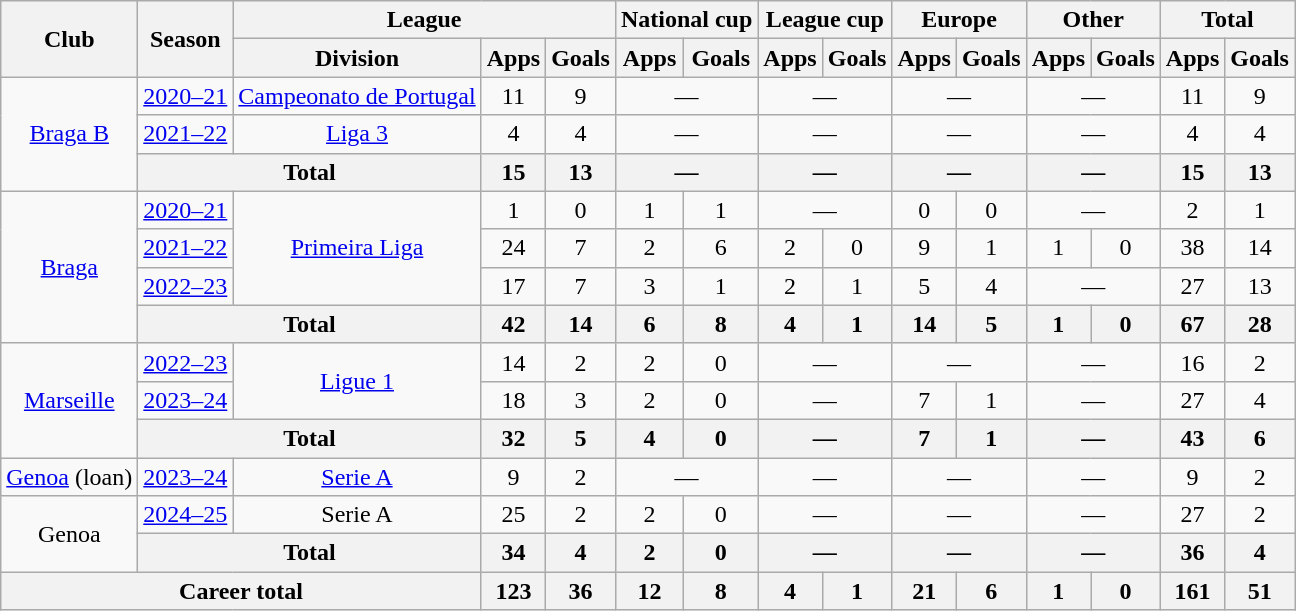<table class="wikitable" style="text-align:center">
<tr>
<th rowspan="2">Club</th>
<th rowspan="2">Season</th>
<th colspan="3">League</th>
<th colspan="2">National cup</th>
<th colspan="2">League cup</th>
<th colspan="2">Europe</th>
<th colspan="2">Other</th>
<th colspan="2">Total</th>
</tr>
<tr>
<th>Division</th>
<th>Apps</th>
<th>Goals</th>
<th>Apps</th>
<th>Goals</th>
<th>Apps</th>
<th>Goals</th>
<th>Apps</th>
<th>Goals</th>
<th>Apps</th>
<th>Goals</th>
<th>Apps</th>
<th>Goals</th>
</tr>
<tr>
<td rowspan="3"><a href='#'>Braga B</a></td>
<td><a href='#'>2020–21</a></td>
<td><a href='#'>Campeonato de Portugal</a></td>
<td>11</td>
<td>9</td>
<td colspan="2">—</td>
<td colspan="2">—</td>
<td colspan="2">—</td>
<td colspan="2">—</td>
<td>11</td>
<td>9</td>
</tr>
<tr>
<td><a href='#'>2021–22</a></td>
<td><a href='#'>Liga 3</a></td>
<td>4</td>
<td>4</td>
<td colspan="2">—</td>
<td colspan="2">—</td>
<td colspan="2">—</td>
<td colspan="2">—</td>
<td>4</td>
<td>4</td>
</tr>
<tr>
<th colspan="2">Total</th>
<th>15</th>
<th>13</th>
<th colspan="2">—</th>
<th colspan="2">—</th>
<th colspan="2">—</th>
<th colspan="2">—</th>
<th>15</th>
<th>13</th>
</tr>
<tr>
<td rowspan="4"><a href='#'>Braga</a></td>
<td><a href='#'>2020–21</a></td>
<td rowspan="3"><a href='#'>Primeira Liga</a></td>
<td>1</td>
<td>0</td>
<td>1</td>
<td>1</td>
<td colspan="2">—</td>
<td>0</td>
<td>0</td>
<td colspan="2">—</td>
<td>2</td>
<td>1</td>
</tr>
<tr>
<td><a href='#'>2021–22</a></td>
<td>24</td>
<td>7</td>
<td>2</td>
<td>6</td>
<td>2</td>
<td>0</td>
<td>9</td>
<td>1</td>
<td>1</td>
<td>0</td>
<td>38</td>
<td>14</td>
</tr>
<tr>
<td><a href='#'>2022–23</a></td>
<td>17</td>
<td>7</td>
<td>3</td>
<td>1</td>
<td>2</td>
<td>1</td>
<td>5</td>
<td>4</td>
<td colspan="2">—</td>
<td>27</td>
<td>13</td>
</tr>
<tr>
<th colspan="2">Total</th>
<th>42</th>
<th>14</th>
<th>6</th>
<th>8</th>
<th>4</th>
<th>1</th>
<th>14</th>
<th>5</th>
<th>1</th>
<th>0</th>
<th>67</th>
<th>28</th>
</tr>
<tr>
<td rowspan="3"><a href='#'>Marseille</a></td>
<td><a href='#'>2022–23</a></td>
<td rowspan="2"><a href='#'>Ligue 1</a></td>
<td>14</td>
<td>2</td>
<td>2</td>
<td>0</td>
<td colspan="2">—</td>
<td colspan="2">—</td>
<td colspan="2">—</td>
<td>16</td>
<td>2</td>
</tr>
<tr>
<td><a href='#'>2023–24</a></td>
<td>18</td>
<td>3</td>
<td>2</td>
<td>0</td>
<td colspan="2">—</td>
<td>7</td>
<td>1</td>
<td colspan="2">—</td>
<td>27</td>
<td>4</td>
</tr>
<tr>
<th colspan="2">Total</th>
<th>32</th>
<th>5</th>
<th>4</th>
<th>0</th>
<th colspan="2">—</th>
<th>7</th>
<th>1</th>
<th colspan="2">—</th>
<th>43</th>
<th>6</th>
</tr>
<tr>
<td><a href='#'>Genoa</a> (loan)</td>
<td><a href='#'>2023–24</a></td>
<td><a href='#'>Serie A</a></td>
<td>9</td>
<td>2</td>
<td colspan="2">—</td>
<td colspan="2">—</td>
<td colspan="2">—</td>
<td colspan="2">—</td>
<td>9</td>
<td>2</td>
</tr>
<tr>
<td rowspan="2">Genoa</td>
<td><a href='#'>2024–25</a></td>
<td>Serie A</td>
<td>25</td>
<td>2</td>
<td>2</td>
<td>0</td>
<td colspan="2">—</td>
<td colspan="2">—</td>
<td colspan="2">—</td>
<td>27</td>
<td>2</td>
</tr>
<tr>
<th colspan="2">Total</th>
<th>34</th>
<th>4</th>
<th>2</th>
<th>0</th>
<th colspan="2">—</th>
<th colspan="2">—</th>
<th colspan="2">—</th>
<th>36</th>
<th>4</th>
</tr>
<tr>
<th colspan="3">Career total</th>
<th>123</th>
<th>36</th>
<th>12</th>
<th>8</th>
<th>4</th>
<th>1</th>
<th>21</th>
<th>6</th>
<th>1</th>
<th>0</th>
<th>161</th>
<th>51</th>
</tr>
</table>
